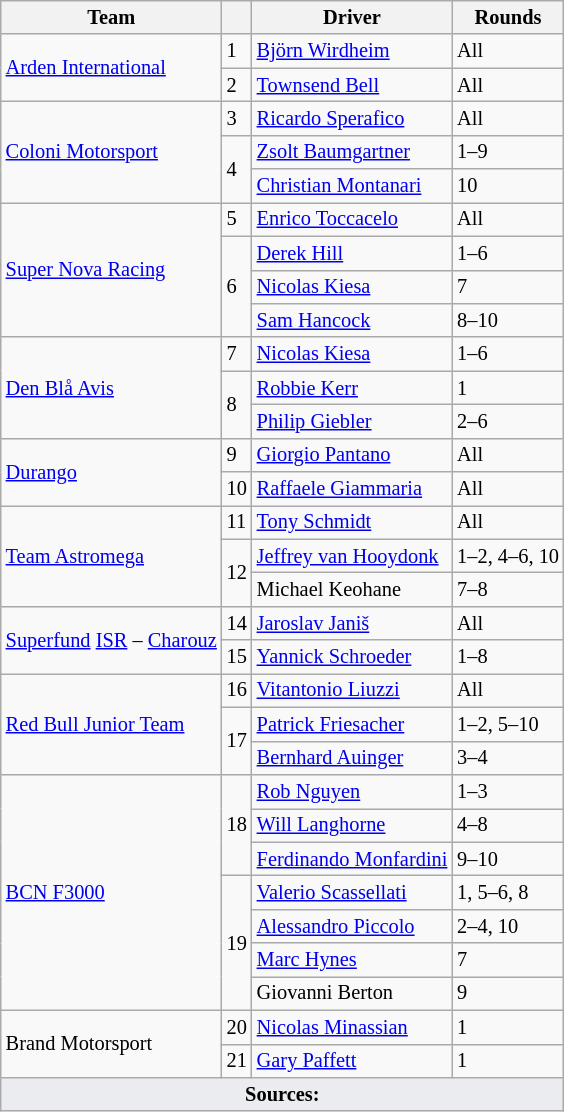<table class="wikitable" style="font-size:85%">
<tr>
<th>Team</th>
<th></th>
<th>Driver</th>
<th>Rounds</th>
</tr>
<tr>
<td rowspan=2> <a href='#'>Arden International</a></td>
<td>1</td>
<td> <a href='#'>Björn Wirdheim</a></td>
<td>All</td>
</tr>
<tr>
<td>2</td>
<td> <a href='#'>Townsend Bell</a></td>
<td>All</td>
</tr>
<tr>
<td rowspan=3> <a href='#'>Coloni Motorsport</a></td>
<td>3</td>
<td> <a href='#'>Ricardo Sperafico</a></td>
<td>All</td>
</tr>
<tr>
<td rowspan=2>4</td>
<td> <a href='#'>Zsolt Baumgartner</a></td>
<td>1–9</td>
</tr>
<tr>
<td> <a href='#'>Christian Montanari</a></td>
<td>10</td>
</tr>
<tr>
<td rowspan=4> <a href='#'>Super Nova Racing</a></td>
<td>5</td>
<td> <a href='#'>Enrico Toccacelo</a></td>
<td>All</td>
</tr>
<tr>
<td rowspan=3>6</td>
<td> <a href='#'>Derek Hill</a></td>
<td>1–6</td>
</tr>
<tr>
<td> <a href='#'>Nicolas Kiesa</a></td>
<td>7</td>
</tr>
<tr>
<td> <a href='#'>Sam Hancock</a></td>
<td>8–10</td>
</tr>
<tr>
<td rowspan=3> <a href='#'>Den Blå Avis</a></td>
<td>7</td>
<td> <a href='#'>Nicolas Kiesa</a></td>
<td>1–6</td>
</tr>
<tr>
<td rowspan=2>8</td>
<td> <a href='#'>Robbie Kerr</a></td>
<td>1</td>
</tr>
<tr>
<td> <a href='#'>Philip Giebler</a></td>
<td>2–6</td>
</tr>
<tr>
<td rowspan=2> <a href='#'>Durango</a></td>
<td>9</td>
<td> <a href='#'>Giorgio Pantano</a></td>
<td>All</td>
</tr>
<tr>
<td>10</td>
<td> <a href='#'>Raffaele Giammaria</a></td>
<td>All</td>
</tr>
<tr>
<td rowspan=3> <a href='#'>Team Astromega</a></td>
<td>11</td>
<td> <a href='#'>Tony Schmidt</a></td>
<td>All</td>
</tr>
<tr>
<td rowspan=2>12</td>
<td> <a href='#'>Jeffrey van Hooydonk</a></td>
<td>1–2, 4–6, 10</td>
</tr>
<tr>
<td> Michael Keohane</td>
<td>7–8</td>
</tr>
<tr>
<td rowspan=2 nowrap> <a href='#'>Superfund</a> <a href='#'>ISR</a> – <a href='#'>Charouz</a></td>
<td>14</td>
<td> <a href='#'>Jaroslav Janiš</a></td>
<td>All</td>
</tr>
<tr>
<td>15</td>
<td> <a href='#'>Yannick Schroeder</a></td>
<td>1–8</td>
</tr>
<tr>
<td rowspan=3> <a href='#'>Red Bull Junior Team</a></td>
<td>16</td>
<td> <a href='#'>Vitantonio Liuzzi</a></td>
<td>All</td>
</tr>
<tr>
<td rowspan=2>17</td>
<td> <a href='#'>Patrick Friesacher</a></td>
<td>1–2, 5–10</td>
</tr>
<tr>
<td> <a href='#'>Bernhard Auinger</a></td>
<td>3–4</td>
</tr>
<tr>
<td rowspan="7"> <a href='#'>BCN F3000</a></td>
<td rowspan="3">18</td>
<td> <a href='#'>Rob Nguyen</a></td>
<td>1–3</td>
</tr>
<tr>
<td> <a href='#'>Will Langhorne</a></td>
<td>4–8</td>
</tr>
<tr>
<td> <a href='#'>Ferdinando Monfardini</a></td>
<td>9–10</td>
</tr>
<tr>
<td rowspan="4">19</td>
<td> <a href='#'>Valerio Scassellati</a></td>
<td>1, 5–6, 8</td>
</tr>
<tr>
<td> <a href='#'>Alessandro Piccolo</a></td>
<td>2–4, 10</td>
</tr>
<tr>
<td> <a href='#'>Marc Hynes</a></td>
<td>7</td>
</tr>
<tr>
<td> Giovanni Berton</td>
<td>9</td>
</tr>
<tr>
<td rowspan=2> Brand Motorsport</td>
<td>20</td>
<td> <a href='#'>Nicolas Minassian</a></td>
<td>1</td>
</tr>
<tr>
<td>21</td>
<td> <a href='#'>Gary Paffett</a></td>
<td>1</td>
</tr>
<tr class="sortbottom">
<td colspan="4" style="background-color:#EAECF0;text-align:center"><strong>Sources:</strong></td>
</tr>
</table>
